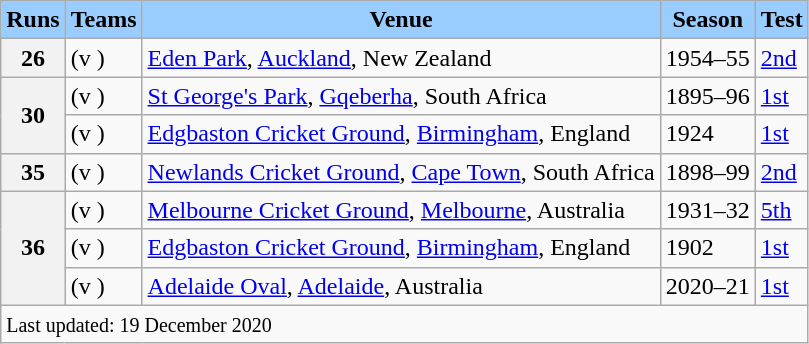<table class="wikitable">
<tr style="background:#9cf;">
<td style="text-align:center;"><strong>Runs</strong></td>
<td style="text-align:center;"><strong>Teams</strong></td>
<td style="text-align:center;"><strong>Venue</strong></td>
<td style="text-align:center;"><strong>Season</strong></td>
<td style="text-align:center;"><strong>Test</strong></td>
</tr>
<tr>
<th>26</th>
<td> (v )</td>
<td><a href='#'>Eden Park</a>, <a href='#'>Auckland</a>, New Zealand</td>
<td>1954–55</td>
<td><a href='#'>2nd</a></td>
</tr>
<tr>
<th rowspan="2" style="vertical-align:middle;">30</th>
<td> (v )</td>
<td><a href='#'>St George's Park</a>, <a href='#'>Gqeberha</a>, South Africa</td>
<td>1895–96</td>
<td><a href='#'>1st</a></td>
</tr>
<tr>
<td> (v )</td>
<td><a href='#'>Edgbaston Cricket Ground</a>, <a href='#'>Birmingham</a>, England</td>
<td>1924</td>
<td><a href='#'>1st</a></td>
</tr>
<tr>
<th>35</th>
<td> (v )</td>
<td><a href='#'>Newlands Cricket Ground</a>, <a href='#'>Cape Town</a>, South Africa</td>
<td>1898–99</td>
<td><a href='#'>2nd</a></td>
</tr>
<tr>
<th rowspan="3" style="vertical-align:middle;">36</th>
<td> (v )</td>
<td><a href='#'>Melbourne Cricket Ground</a>, <a href='#'>Melbourne</a>, Australia</td>
<td>1931–32</td>
<td><a href='#'>5th</a></td>
</tr>
<tr>
<td> (v )</td>
<td><a href='#'>Edgbaston Cricket Ground</a>, <a href='#'>Birmingham</a>, England</td>
<td>1902</td>
<td><a href='#'>1st</a></td>
</tr>
<tr>
<td> (v )</td>
<td><a href='#'>Adelaide Oval</a>, <a href='#'>Adelaide</a>, Australia</td>
<td>2020–21</td>
<td><a href='#'>1st</a></td>
</tr>
<tr>
<td colspan="5"><small>Last updated: 19 December 2020</small></td>
</tr>
</table>
